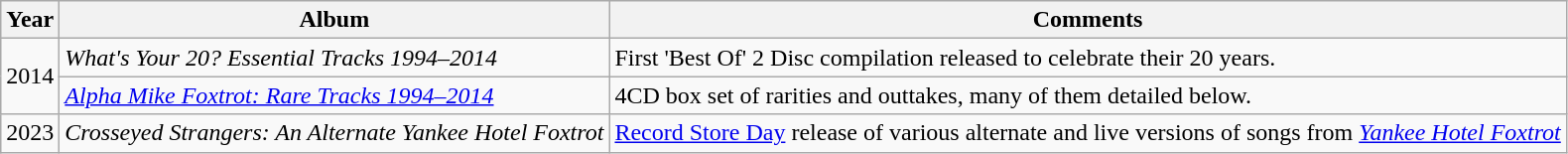<table class="wikitable">
<tr>
<th>Year</th>
<th>Album</th>
<th>Comments</th>
</tr>
<tr>
<td rowspan="2">2014</td>
<td><em>What's Your 20? Essential Tracks 1994–2014</em></td>
<td>First 'Best Of' 2 Disc compilation released to celebrate their 20 years.</td>
</tr>
<tr>
<td><em><a href='#'>Alpha Mike Foxtrot: Rare Tracks 1994–2014</a></em></td>
<td>4CD box set of rarities and outtakes, many of them detailed below.</td>
</tr>
<tr>
<td>2023</td>
<td><em>Crosseyed Strangers: An Alternate Yankee Hotel Foxtrot</em></td>
<td><a href='#'>Record Store Day</a> release of various alternate and live versions of songs from <em><a href='#'>Yankee Hotel Foxtrot</a></em></td>
</tr>
</table>
